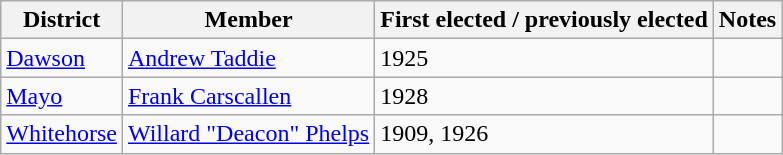<table class="wikitable sortable">
<tr>
<th>District</th>
<th>Member</th>
<th>First elected / previously elected</th>
<th>Notes</th>
</tr>
<tr>
<td><a href='#'>Dawson</a></td>
<td><a href='#'>Andrew Taddie</a></td>
<td>1925</td>
<td></td>
</tr>
<tr>
<td><a href='#'>Mayo</a></td>
<td><a href='#'>Frank Carscallen</a></td>
<td>1928</td>
<td></td>
</tr>
<tr>
<td><a href='#'>Whitehorse</a></td>
<td><a href='#'>Willard "Deacon" Phelps</a></td>
<td>1909, 1926</td>
<td></td>
</tr>
</table>
